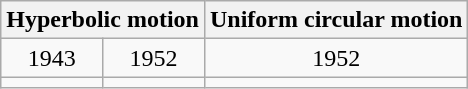<table class="wikitable" style="text-align:center">
<tr>
<th colspan="2">Hyperbolic motion</th>
<th>Uniform circular motion</th>
</tr>
<tr>
<td>1943</td>
<td>1952</td>
<td>1952</td>
</tr>
<tr>
<td></td>
<td></td>
<td></td>
</tr>
</table>
